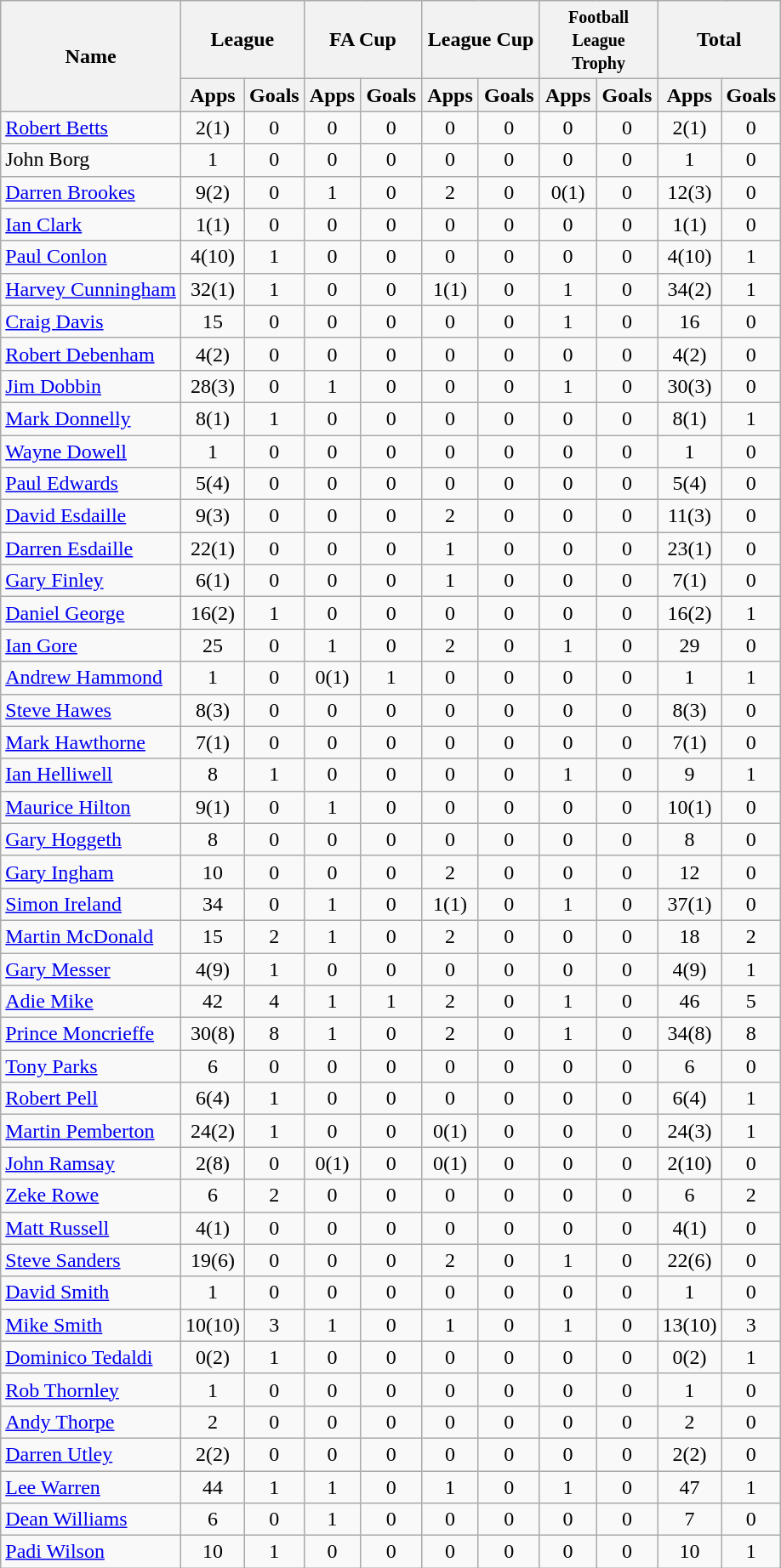<table class="wikitable" style="text-align:center">
<tr>
<th rowspan="2">Name</th>
<th colspan="2" style="width:85px;">League</th>
<th colspan="2" style="width:85px;">FA Cup</th>
<th colspan="2" style="width:85px;">League Cup</th>
<th colspan="2" style="width:85px;"><small> Football League Trophy </small></th>
<th colspan="2" style="width:85px;">Total</th>
</tr>
<tr>
<th>Apps</th>
<th>Goals</th>
<th>Apps</th>
<th>Goals</th>
<th>Apps</th>
<th>Goals</th>
<th>Apps</th>
<th>Goals</th>
<th>Apps</th>
<th>Goals</th>
</tr>
<tr>
<td align="left"> <a href='#'>Robert Betts</a></td>
<td>2(1)</td>
<td>0</td>
<td>0</td>
<td>0</td>
<td>0</td>
<td>0</td>
<td>0</td>
<td>0</td>
<td>2(1)</td>
<td>0</td>
</tr>
<tr>
<td align="left"> John Borg</td>
<td>1</td>
<td>0</td>
<td>0</td>
<td>0</td>
<td>0</td>
<td>0</td>
<td>0</td>
<td>0</td>
<td>1</td>
<td>0</td>
</tr>
<tr>
<td align="left"> <a href='#'>Darren Brookes</a></td>
<td>9(2)</td>
<td>0</td>
<td>1</td>
<td>0</td>
<td>2</td>
<td>0</td>
<td>0(1)</td>
<td>0</td>
<td>12(3)</td>
<td>0</td>
</tr>
<tr>
<td align="left"> <a href='#'>Ian Clark</a></td>
<td>1(1)</td>
<td>0</td>
<td>0</td>
<td>0</td>
<td>0</td>
<td>0</td>
<td>0</td>
<td>0</td>
<td>1(1)</td>
<td>0</td>
</tr>
<tr>
<td align="left"> <a href='#'>Paul Conlon</a></td>
<td>4(10)</td>
<td>1</td>
<td>0</td>
<td>0</td>
<td>0</td>
<td>0</td>
<td>0</td>
<td>0</td>
<td>4(10)</td>
<td>1</td>
</tr>
<tr>
<td align="left"> <a href='#'>Harvey Cunningham</a></td>
<td>32(1)</td>
<td>1</td>
<td>0</td>
<td>0</td>
<td>1(1)</td>
<td>0</td>
<td>1</td>
<td>0</td>
<td>34(2)</td>
<td>1</td>
</tr>
<tr>
<td align="left"> <a href='#'>Craig Davis</a></td>
<td>15</td>
<td>0</td>
<td>0</td>
<td>0</td>
<td>0</td>
<td>0</td>
<td>1</td>
<td>0</td>
<td>16</td>
<td>0</td>
</tr>
<tr>
<td align="left"> <a href='#'>Robert Debenham</a></td>
<td>4(2)</td>
<td>0</td>
<td>0</td>
<td>0</td>
<td>0</td>
<td>0</td>
<td>0</td>
<td>0</td>
<td>4(2)</td>
<td>0</td>
</tr>
<tr>
<td align="left"> <a href='#'>Jim Dobbin</a></td>
<td>28(3)</td>
<td>0</td>
<td>1</td>
<td>0</td>
<td>0</td>
<td>0</td>
<td>1</td>
<td>0</td>
<td>30(3)</td>
<td>0</td>
</tr>
<tr>
<td align="left"> <a href='#'>Mark Donnelly</a></td>
<td>8(1)</td>
<td>1</td>
<td>0</td>
<td>0</td>
<td>0</td>
<td>0</td>
<td>0</td>
<td>0</td>
<td>8(1)</td>
<td>1</td>
</tr>
<tr>
<td align="left"> <a href='#'>Wayne Dowell</a></td>
<td>1</td>
<td>0</td>
<td>0</td>
<td>0</td>
<td>0</td>
<td>0</td>
<td>0</td>
<td>0</td>
<td>1</td>
<td>0</td>
</tr>
<tr>
<td align="left"> <a href='#'>Paul Edwards</a></td>
<td>5(4)</td>
<td>0</td>
<td>0</td>
<td>0</td>
<td>0</td>
<td>0</td>
<td>0</td>
<td>0</td>
<td>5(4)</td>
<td>0</td>
</tr>
<tr>
<td align="left"> <a href='#'>David Esdaille</a></td>
<td>9(3)</td>
<td>0</td>
<td>0</td>
<td>0</td>
<td>2</td>
<td>0</td>
<td>0</td>
<td>0</td>
<td>11(3)</td>
<td>0</td>
</tr>
<tr>
<td align="left"> <a href='#'>Darren Esdaille</a></td>
<td>22(1)</td>
<td>0</td>
<td>0</td>
<td>0</td>
<td>1</td>
<td>0</td>
<td>0</td>
<td>0</td>
<td>23(1)</td>
<td>0</td>
</tr>
<tr>
<td align="left"> <a href='#'>Gary Finley</a></td>
<td>6(1)</td>
<td>0</td>
<td>0</td>
<td>0</td>
<td>1</td>
<td>0</td>
<td>0</td>
<td>0</td>
<td>7(1)</td>
<td>0</td>
</tr>
<tr>
<td align="left"> <a href='#'>Daniel George</a></td>
<td>16(2)</td>
<td>1</td>
<td>0</td>
<td>0</td>
<td>0</td>
<td>0</td>
<td>0</td>
<td>0</td>
<td>16(2)</td>
<td>1</td>
</tr>
<tr>
<td align="left"> <a href='#'>Ian Gore</a></td>
<td>25</td>
<td>0</td>
<td>1</td>
<td>0</td>
<td>2</td>
<td>0</td>
<td>1</td>
<td>0</td>
<td>29</td>
<td>0</td>
</tr>
<tr>
<td align="left"> <a href='#'>Andrew Hammond</a></td>
<td>1</td>
<td>0</td>
<td>0(1)</td>
<td>1</td>
<td>0</td>
<td>0</td>
<td>0</td>
<td>0</td>
<td>1</td>
<td>1</td>
</tr>
<tr>
<td align="left"> <a href='#'>Steve Hawes</a></td>
<td>8(3)</td>
<td>0</td>
<td>0</td>
<td>0</td>
<td>0</td>
<td>0</td>
<td>0</td>
<td>0</td>
<td>8(3)</td>
<td>0</td>
</tr>
<tr>
<td align="left"> <a href='#'>Mark Hawthorne</a></td>
<td>7(1)</td>
<td>0</td>
<td>0</td>
<td>0</td>
<td>0</td>
<td>0</td>
<td>0</td>
<td>0</td>
<td>7(1)</td>
<td>0</td>
</tr>
<tr>
<td align="left"> <a href='#'>Ian Helliwell</a></td>
<td>8</td>
<td>1</td>
<td>0</td>
<td>0</td>
<td>0</td>
<td>0</td>
<td>1</td>
<td>0</td>
<td>9</td>
<td>1</td>
</tr>
<tr>
<td align="left"> <a href='#'>Maurice Hilton</a></td>
<td>9(1)</td>
<td>0</td>
<td>1</td>
<td>0</td>
<td>0</td>
<td>0</td>
<td>0</td>
<td>0</td>
<td>10(1)</td>
<td>0</td>
</tr>
<tr>
<td align="left"> <a href='#'>Gary Hoggeth</a></td>
<td>8</td>
<td>0</td>
<td>0</td>
<td>0</td>
<td>0</td>
<td>0</td>
<td>0</td>
<td>0</td>
<td>8</td>
<td>0</td>
</tr>
<tr>
<td align="left"> <a href='#'>Gary Ingham</a></td>
<td>10</td>
<td>0</td>
<td>0</td>
<td>0</td>
<td>2</td>
<td>0</td>
<td>0</td>
<td>0</td>
<td>12</td>
<td>0</td>
</tr>
<tr>
<td align="left"> <a href='#'>Simon Ireland</a></td>
<td>34</td>
<td>0</td>
<td>1</td>
<td>0</td>
<td>1(1)</td>
<td>0</td>
<td>1</td>
<td>0</td>
<td>37(1)</td>
<td>0</td>
</tr>
<tr>
<td align="left"> <a href='#'>Martin McDonald</a></td>
<td>15</td>
<td>2</td>
<td>1</td>
<td>0</td>
<td>2</td>
<td>0</td>
<td>0</td>
<td>0</td>
<td>18</td>
<td>2</td>
</tr>
<tr>
<td align="left"> <a href='#'>Gary Messer</a></td>
<td>4(9)</td>
<td>1</td>
<td>0</td>
<td>0</td>
<td>0</td>
<td>0</td>
<td>0</td>
<td>0</td>
<td>4(9)</td>
<td>1</td>
</tr>
<tr>
<td align="left"> <a href='#'>Adie Mike</a></td>
<td>42</td>
<td>4</td>
<td>1</td>
<td>1</td>
<td>2</td>
<td>0</td>
<td>1</td>
<td>0</td>
<td>46</td>
<td>5</td>
</tr>
<tr>
<td align="left"> <a href='#'>Prince Moncrieffe</a></td>
<td>30(8)</td>
<td>8</td>
<td>1</td>
<td>0</td>
<td>2</td>
<td>0</td>
<td>1</td>
<td>0</td>
<td>34(8)</td>
<td>8</td>
</tr>
<tr>
<td align="left"> <a href='#'>Tony Parks</a></td>
<td>6</td>
<td>0</td>
<td>0</td>
<td>0</td>
<td>0</td>
<td>0</td>
<td>0</td>
<td>0</td>
<td>6</td>
<td>0</td>
</tr>
<tr>
<td align="left"> <a href='#'>Robert Pell</a></td>
<td>6(4)</td>
<td>1</td>
<td>0</td>
<td>0</td>
<td>0</td>
<td>0</td>
<td>0</td>
<td>0</td>
<td>6(4)</td>
<td>1</td>
</tr>
<tr>
<td align="left"> <a href='#'>Martin Pemberton</a></td>
<td>24(2)</td>
<td>1</td>
<td>0</td>
<td>0</td>
<td>0(1)</td>
<td>0</td>
<td>0</td>
<td>0</td>
<td>24(3)</td>
<td>1</td>
</tr>
<tr>
<td align="left"> <a href='#'>John Ramsay</a></td>
<td>2(8)</td>
<td>0</td>
<td>0(1)</td>
<td>0</td>
<td>0(1)</td>
<td>0</td>
<td>0</td>
<td>0</td>
<td>2(10)</td>
<td>0</td>
</tr>
<tr>
<td align="left"> <a href='#'>Zeke Rowe</a></td>
<td>6</td>
<td>2</td>
<td>0</td>
<td>0</td>
<td>0</td>
<td>0</td>
<td>0</td>
<td>0</td>
<td>6</td>
<td>2</td>
</tr>
<tr>
<td align="left"> <a href='#'>Matt Russell</a></td>
<td>4(1)</td>
<td>0</td>
<td>0</td>
<td>0</td>
<td>0</td>
<td>0</td>
<td>0</td>
<td>0</td>
<td>4(1)</td>
<td>0</td>
</tr>
<tr>
<td align="left"> <a href='#'>Steve Sanders</a></td>
<td>19(6)</td>
<td>0</td>
<td>0</td>
<td>0</td>
<td>2</td>
<td>0</td>
<td>1</td>
<td>0</td>
<td>22(6)</td>
<td>0</td>
</tr>
<tr>
<td align="left"> <a href='#'>David Smith</a></td>
<td>1</td>
<td>0</td>
<td>0</td>
<td>0</td>
<td>0</td>
<td>0</td>
<td>0</td>
<td>0</td>
<td>1</td>
<td>0</td>
</tr>
<tr>
<td align="left"> <a href='#'>Mike Smith</a></td>
<td>10(10)</td>
<td>3</td>
<td>1</td>
<td>0</td>
<td>1</td>
<td>0</td>
<td>1</td>
<td>0</td>
<td>13(10)</td>
<td>3</td>
</tr>
<tr>
<td align="left"> <a href='#'>Dominico Tedaldi</a></td>
<td>0(2)</td>
<td>1</td>
<td>0</td>
<td>0</td>
<td>0</td>
<td>0</td>
<td>0</td>
<td>0</td>
<td>0(2)</td>
<td>1</td>
</tr>
<tr>
<td align="left"> <a href='#'>Rob Thornley</a></td>
<td>1</td>
<td>0</td>
<td>0</td>
<td>0</td>
<td>0</td>
<td>0</td>
<td>0</td>
<td>0</td>
<td>1</td>
<td>0</td>
</tr>
<tr>
<td align="left"> <a href='#'>Andy Thorpe</a></td>
<td>2</td>
<td>0</td>
<td>0</td>
<td>0</td>
<td>0</td>
<td>0</td>
<td>0</td>
<td>0</td>
<td>2</td>
<td>0</td>
</tr>
<tr>
<td align="left"> <a href='#'>Darren Utley</a></td>
<td>2(2)</td>
<td>0</td>
<td>0</td>
<td>0</td>
<td>0</td>
<td>0</td>
<td>0</td>
<td>0</td>
<td>2(2)</td>
<td>0</td>
</tr>
<tr>
<td align="left"> <a href='#'>Lee Warren</a></td>
<td>44</td>
<td>1</td>
<td>1</td>
<td>0</td>
<td>1</td>
<td>0</td>
<td>1</td>
<td>0</td>
<td>47</td>
<td>1</td>
</tr>
<tr>
<td align="left"> <a href='#'>Dean Williams</a></td>
<td>6</td>
<td>0</td>
<td>1</td>
<td>0</td>
<td>0</td>
<td>0</td>
<td>0</td>
<td>0</td>
<td>7</td>
<td>0</td>
</tr>
<tr>
<td align="left"> <a href='#'>Padi Wilson</a></td>
<td>10</td>
<td>1</td>
<td>0</td>
<td>0</td>
<td>0</td>
<td>0</td>
<td>0</td>
<td>0</td>
<td>10</td>
<td>1</td>
</tr>
</table>
